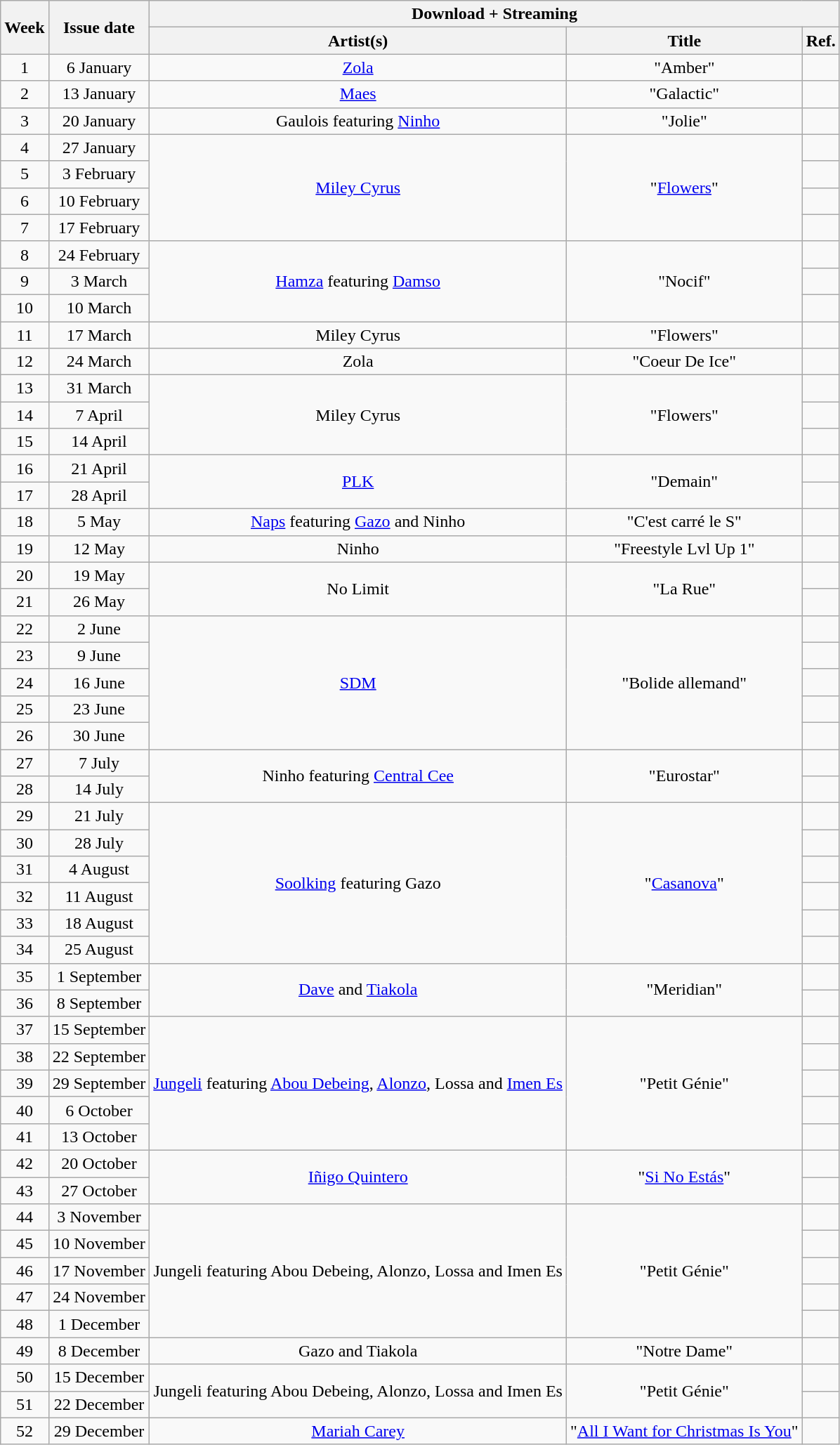<table class="wikitable" style="text-align:center;">
<tr>
<th rowspan="2">Week</th>
<th rowspan="2">Issue date</th>
<th colspan="3">Download + Streaming</th>
</tr>
<tr>
<th>Artist(s)</th>
<th>Title</th>
<th>Ref.</th>
</tr>
<tr>
<td>1</td>
<td>6 January</td>
<td><a href='#'>Zola</a></td>
<td>"Amber"</td>
<td></td>
</tr>
<tr>
<td>2</td>
<td>13 January</td>
<td><a href='#'>Maes</a></td>
<td>"Galactic"</td>
<td></td>
</tr>
<tr>
<td>3</td>
<td>20 January</td>
<td>Gaulois featuring <a href='#'>Ninho</a></td>
<td>"Jolie"</td>
<td></td>
</tr>
<tr>
<td>4</td>
<td>27 January</td>
<td rowspan="4"><a href='#'>Miley Cyrus</a></td>
<td rowspan="4">"<a href='#'>Flowers</a>"</td>
<td></td>
</tr>
<tr>
<td>5</td>
<td>3 February</td>
<td></td>
</tr>
<tr>
<td>6</td>
<td>10 February</td>
<td></td>
</tr>
<tr>
<td>7</td>
<td>17 February</td>
<td></td>
</tr>
<tr>
<td>8</td>
<td>24 February</td>
<td rowspan="3"><a href='#'>Hamza</a> featuring <a href='#'>Damso</a></td>
<td rowspan="3">"Nocif"</td>
<td></td>
</tr>
<tr>
<td>9</td>
<td>3 March</td>
<td></td>
</tr>
<tr>
<td>10</td>
<td>10 March</td>
<td></td>
</tr>
<tr>
<td>11</td>
<td>17 March</td>
<td>Miley Cyrus</td>
<td>"Flowers"</td>
<td></td>
</tr>
<tr>
<td>12</td>
<td>24 March</td>
<td>Zola</td>
<td>"Coeur De Ice"</td>
<td></td>
</tr>
<tr>
<td>13</td>
<td>31 March</td>
<td rowspan="3">Miley Cyrus</td>
<td rowspan="3">"Flowers"</td>
<td></td>
</tr>
<tr>
<td>14</td>
<td>7 April</td>
<td></td>
</tr>
<tr>
<td>15</td>
<td>14 April</td>
<td></td>
</tr>
<tr>
<td>16</td>
<td>21 April</td>
<td rowspan=2><a href='#'>PLK</a></td>
<td rowspan=2>"Demain"</td>
<td></td>
</tr>
<tr>
<td>17</td>
<td>28 April</td>
<td></td>
</tr>
<tr>
<td>18</td>
<td>5 May</td>
<td><a href='#'>Naps</a> featuring <a href='#'>Gazo</a> and Ninho</td>
<td>"C'est carré le S"</td>
<td></td>
</tr>
<tr>
<td>19</td>
<td>12 May</td>
<td>Ninho</td>
<td>"Freestyle Lvl Up 1"</td>
<td></td>
</tr>
<tr>
<td>20</td>
<td>19 May</td>
<td rowspan="2">No Limit</td>
<td rowspan="2">"La Rue"</td>
<td></td>
</tr>
<tr>
<td>21</td>
<td>26 May</td>
<td></td>
</tr>
<tr>
<td>22</td>
<td>2 June</td>
<td rowspan="5"><a href='#'>SDM</a></td>
<td rowspan="5">"Bolide allemand"</td>
<td></td>
</tr>
<tr>
<td>23</td>
<td>9 June</td>
<td></td>
</tr>
<tr>
<td>24</td>
<td>16 June</td>
<td></td>
</tr>
<tr>
<td>25</td>
<td>23 June</td>
<td></td>
</tr>
<tr>
<td>26</td>
<td>30 June</td>
<td></td>
</tr>
<tr>
<td>27</td>
<td>7 July</td>
<td rowspan=2>Ninho featuring <a href='#'>Central Cee</a></td>
<td rowspan=2>"Eurostar"</td>
<td></td>
</tr>
<tr>
<td>28</td>
<td>14 July</td>
<td></td>
</tr>
<tr>
<td>29</td>
<td>21 July</td>
<td rowspan="6"><a href='#'>Soolking</a> featuring Gazo</td>
<td rowspan="6">"<a href='#'>Casanova</a>"</td>
<td></td>
</tr>
<tr>
<td>30</td>
<td>28 July</td>
<td></td>
</tr>
<tr>
<td>31</td>
<td>4 August</td>
<td></td>
</tr>
<tr>
<td>32</td>
<td>11 August</td>
<td></td>
</tr>
<tr>
<td>33</td>
<td>18 August</td>
<td></td>
</tr>
<tr>
<td>34</td>
<td>25 August</td>
<td></td>
</tr>
<tr>
<td>35</td>
<td>1 September</td>
<td rowspan="2"><a href='#'>Dave</a> and <a href='#'>Tiakola</a></td>
<td rowspan="2">"Meridian"</td>
<td></td>
</tr>
<tr>
<td>36</td>
<td>8 September</td>
<td></td>
</tr>
<tr>
<td>37</td>
<td>15 September</td>
<td rowspan="5"><a href='#'>Jungeli</a> featuring <a href='#'>Abou Debeing</a>, <a href='#'>Alonzo</a>, Lossa and <a href='#'>Imen Es</a></td>
<td rowspan="5">"Petit Génie"</td>
<td></td>
</tr>
<tr>
<td>38</td>
<td>22 September</td>
<td></td>
</tr>
<tr>
<td>39</td>
<td>29 September</td>
<td></td>
</tr>
<tr>
<td>40</td>
<td>6 October</td>
<td></td>
</tr>
<tr>
<td>41</td>
<td>13 October</td>
<td></td>
</tr>
<tr>
<td>42</td>
<td>20 October</td>
<td rowspan=2><a href='#'>Iñigo Quintero</a></td>
<td rowspan=2>"<a href='#'>Si No Estás</a>"</td>
<td></td>
</tr>
<tr>
<td>43</td>
<td>27 October</td>
<td></td>
</tr>
<tr>
<td>44</td>
<td>3 November</td>
<td rowspan="5">Jungeli featuring Abou Debeing, Alonzo, Lossa and Imen Es</td>
<td rowspan="5">"Petit Génie"</td>
<td></td>
</tr>
<tr>
<td>45</td>
<td>10 November</td>
<td></td>
</tr>
<tr>
<td>46</td>
<td>17 November</td>
<td></td>
</tr>
<tr>
<td>47</td>
<td>24 November</td>
<td></td>
</tr>
<tr>
<td>48</td>
<td>1 December</td>
<td></td>
</tr>
<tr>
<td>49</td>
<td>8 December</td>
<td>Gazo and Tiakola</td>
<td>"Notre Dame"</td>
<td></td>
</tr>
<tr>
<td>50</td>
<td>15 December</td>
<td rowspan=2>Jungeli featuring Abou Debeing, Alonzo, Lossa and Imen Es</td>
<td rowspan=2>"Petit Génie"</td>
<td></td>
</tr>
<tr>
<td>51</td>
<td>22 December</td>
<td></td>
</tr>
<tr>
<td>52</td>
<td>29 December</td>
<td><a href='#'>Mariah Carey</a></td>
<td>"<a href='#'>All I Want for Christmas Is You</a>"</td>
<td></td>
</tr>
</table>
